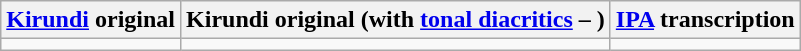<table class="wikitable">
<tr>
<th><a href='#'>Kirundi</a> original</th>
<th>Kirundi original (with <a href='#'>tonal diacritics</a> – )</th>
<th><a href='#'>IPA</a> transcription</th>
</tr>
<tr style="vertical-align:top; white-space:nowrap;">
<td></td>
<td></td>
<td></td>
</tr>
</table>
